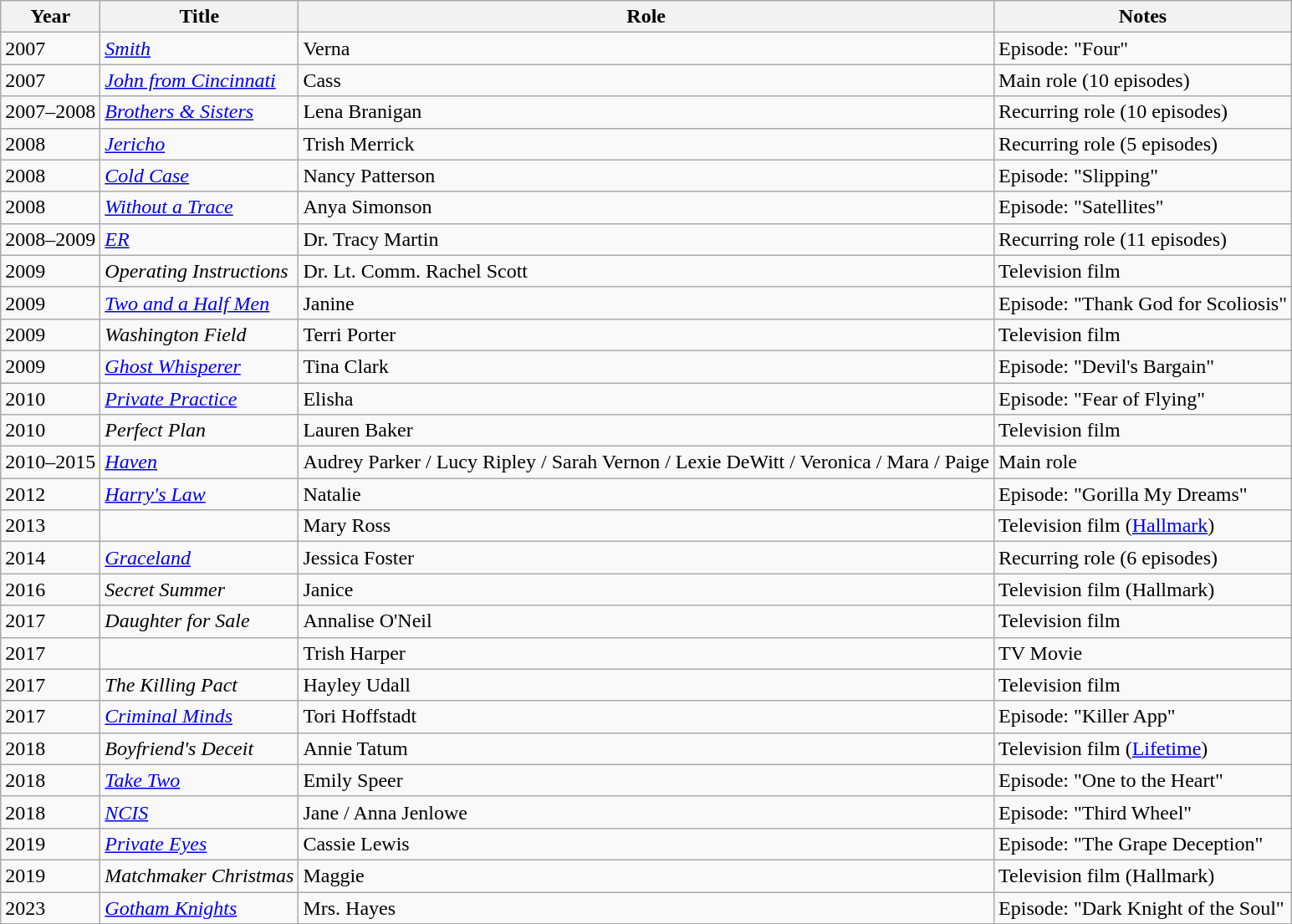<table class="wikitable sortable">
<tr>
<th>Year</th>
<th>Title</th>
<th>Role</th>
<th class="unsortable">Notes</th>
</tr>
<tr>
<td>2007</td>
<td><em><a href='#'>Smith</a></em></td>
<td>Verna</td>
<td>Episode: "Four"</td>
</tr>
<tr>
<td>2007</td>
<td><em><a href='#'>John from Cincinnati</a></em></td>
<td>Cass</td>
<td>Main role (10 episodes)</td>
</tr>
<tr>
<td>2007–2008</td>
<td><em><a href='#'>Brothers & Sisters</a></em></td>
<td>Lena Branigan</td>
<td>Recurring role (10 episodes)</td>
</tr>
<tr>
<td>2008</td>
<td><em><a href='#'>Jericho</a></em></td>
<td>Trish Merrick</td>
<td>Recurring role (5 episodes)</td>
</tr>
<tr>
<td>2008</td>
<td><em><a href='#'>Cold Case</a></em></td>
<td>Nancy Patterson</td>
<td>Episode: "Slipping"</td>
</tr>
<tr>
<td>2008</td>
<td><em><a href='#'>Without a Trace</a></em></td>
<td>Anya Simonson</td>
<td>Episode: "Satellites"</td>
</tr>
<tr>
<td>2008–2009</td>
<td><em><a href='#'>ER</a></em></td>
<td>Dr. Tracy Martin</td>
<td>Recurring role (11 episodes)</td>
</tr>
<tr>
<td>2009</td>
<td><em>Operating Instructions</em></td>
<td>Dr. Lt. Comm. Rachel Scott</td>
<td>Television film</td>
</tr>
<tr>
<td>2009</td>
<td><em><a href='#'>Two and a Half Men</a></em></td>
<td>Janine</td>
<td>Episode: "Thank God for Scoliosis"</td>
</tr>
<tr>
<td>2009</td>
<td><em>Washington Field</em></td>
<td>Terri Porter</td>
<td>Television film</td>
</tr>
<tr>
<td>2009</td>
<td><em><a href='#'>Ghost Whisperer</a></em></td>
<td>Tina Clark</td>
<td>Episode: "Devil's Bargain"</td>
</tr>
<tr>
<td>2010</td>
<td><em><a href='#'>Private Practice</a></em></td>
<td>Elisha</td>
<td>Episode: "Fear of Flying"</td>
</tr>
<tr>
<td>2010</td>
<td><em>Perfect Plan</em></td>
<td>Lauren Baker</td>
<td>Television film</td>
</tr>
<tr>
<td>2010–2015</td>
<td><em><a href='#'>Haven</a></em></td>
<td>Audrey Parker / Lucy Ripley / Sarah Vernon / Lexie DeWitt / Veronica / Mara / Paige</td>
<td>Main role</td>
</tr>
<tr>
<td>2012</td>
<td><em><a href='#'>Harry's Law</a></em></td>
<td>Natalie</td>
<td>Episode: "Gorilla My Dreams"</td>
</tr>
<tr>
<td>2013</td>
<td><em></em></td>
<td>Mary Ross</td>
<td>Television film (<a href='#'>Hallmark</a>)</td>
</tr>
<tr>
<td>2014</td>
<td><em><a href='#'>Graceland</a></em></td>
<td>Jessica Foster</td>
<td>Recurring role (6 episodes)</td>
</tr>
<tr>
<td>2016</td>
<td><em>Secret Summer</em></td>
<td>Janice</td>
<td>Television film (Hallmark)</td>
</tr>
<tr>
<td>2017</td>
<td><em>Daughter for Sale</em></td>
<td>Annalise O'Neil</td>
<td>Television film</td>
</tr>
<tr>
<td>2017</td>
<td><em></em></td>
<td>Trish Harper</td>
<td>TV Movie</td>
</tr>
<tr>
<td>2017</td>
<td><em>The Killing Pact</em></td>
<td>Hayley Udall</td>
<td>Television film</td>
</tr>
<tr>
<td>2017</td>
<td><em><a href='#'>Criminal Minds</a></em></td>
<td>Tori Hoffstadt</td>
<td>Episode: "Killer App"</td>
</tr>
<tr>
<td>2018</td>
<td><em>Boyfriend's Deceit</em></td>
<td>Annie Tatum</td>
<td>Television film (<a href='#'>Lifetime</a>)</td>
</tr>
<tr>
<td>2018</td>
<td><em><a href='#'>Take Two</a></em></td>
<td>Emily Speer</td>
<td>Episode: "One to the Heart"</td>
</tr>
<tr>
<td>2018</td>
<td><em><a href='#'>NCIS</a></em></td>
<td>Jane / Anna Jenlowe</td>
<td>Episode: "Third Wheel"</td>
</tr>
<tr>
<td>2019</td>
<td><em> <a href='#'>Private Eyes</a></em></td>
<td>Cassie Lewis</td>
<td>Episode: "The Grape Deception"</td>
</tr>
<tr>
<td>2019</td>
<td><em> Matchmaker Christmas</em></td>
<td>Maggie</td>
<td>Television film (Hallmark)</td>
</tr>
<tr>
<td>2023</td>
<td><em><a href='#'>Gotham Knights</a></em></td>
<td>Mrs. Hayes</td>
<td>Episode: "Dark Knight of the Soul"</td>
</tr>
</table>
